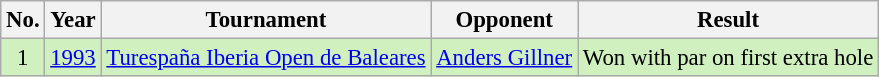<table class="wikitable" style="font-size:95%;">
<tr>
<th>No.</th>
<th>Year</th>
<th>Tournament</th>
<th>Opponent</th>
<th>Result</th>
</tr>
<tr style="background:#D0F0C0;">
<td align=center>1</td>
<td><a href='#'>1993</a></td>
<td><a href='#'>Turespaña Iberia Open de Baleares</a></td>
<td> <a href='#'>Anders Gillner</a></td>
<td>Won with par on first extra hole</td>
</tr>
</table>
